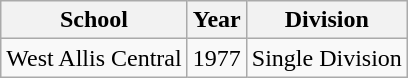<table class="wikitable">
<tr>
<th>School</th>
<th>Year</th>
<th>Division</th>
</tr>
<tr>
<td>West Allis Central</td>
<td>1977</td>
<td>Single Division</td>
</tr>
</table>
